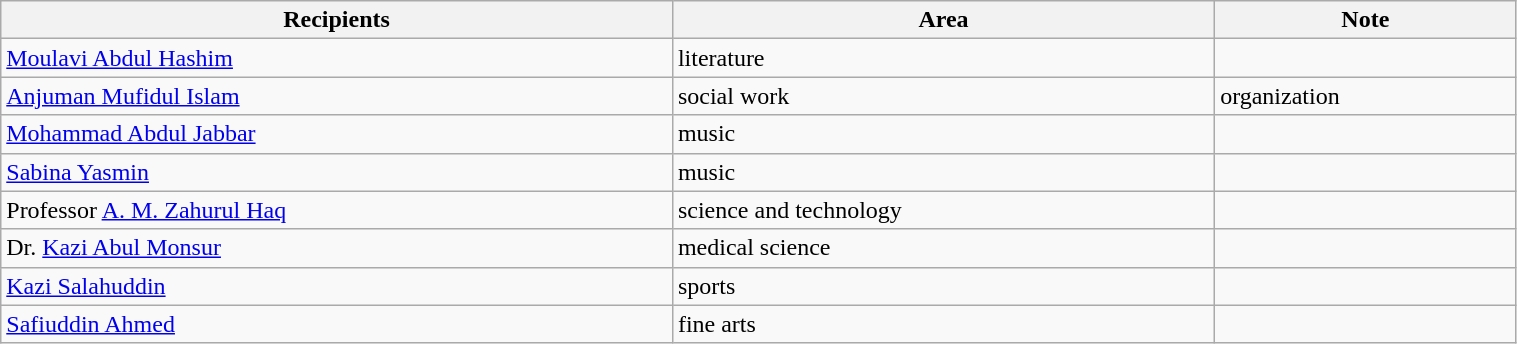<table class="wikitable" style="width:80%;">
<tr>
<th>Recipients</th>
<th>Area</th>
<th>Note</th>
</tr>
<tr>
<td><a href='#'>Moulavi Abdul Hashim</a></td>
<td>literature</td>
<td></td>
</tr>
<tr>
<td><a href='#'>Anjuman Mufidul Islam</a></td>
<td>social work</td>
<td>organization</td>
</tr>
<tr>
<td><a href='#'>Mohammad Abdul Jabbar</a></td>
<td>music</td>
<td></td>
</tr>
<tr>
<td><a href='#'>Sabina Yasmin</a></td>
<td>music</td>
<td></td>
</tr>
<tr>
<td>Professor <a href='#'>A. M. Zahurul Haq</a></td>
<td>science and technology</td>
<td></td>
</tr>
<tr>
<td>Dr. <a href='#'>Kazi Abul Monsur</a></td>
<td>medical science</td>
<td></td>
</tr>
<tr>
<td><a href='#'>Kazi Salahuddin</a></td>
<td>sports</td>
<td></td>
</tr>
<tr>
<td><a href='#'>Safiuddin Ahmed</a></td>
<td>fine arts</td>
<td></td>
</tr>
</table>
